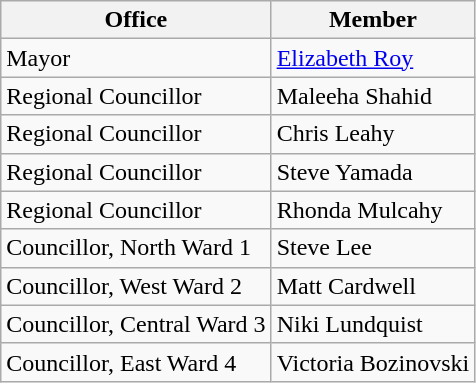<table class="wikitable">
<tr>
<th>Office</th>
<th>Member</th>
</tr>
<tr>
<td>Mayor</td>
<td><a href='#'>Elizabeth Roy</a></td>
</tr>
<tr>
<td>Regional Councillor</td>
<td>Maleeha Shahid</td>
</tr>
<tr>
<td>Regional Councillor</td>
<td>Chris Leahy</td>
</tr>
<tr>
<td>Regional Councillor</td>
<td>Steve Yamada</td>
</tr>
<tr>
<td>Regional Councillor</td>
<td>Rhonda Mulcahy</td>
</tr>
<tr>
<td>Councillor, North Ward 1</td>
<td>Steve Lee</td>
</tr>
<tr>
<td>Councillor, West Ward 2</td>
<td>Matt Cardwell</td>
</tr>
<tr>
<td>Councillor, Central Ward 3</td>
<td>Niki Lundquist</td>
</tr>
<tr>
<td>Councillor, East Ward 4</td>
<td>Victoria Bozinovski</td>
</tr>
</table>
